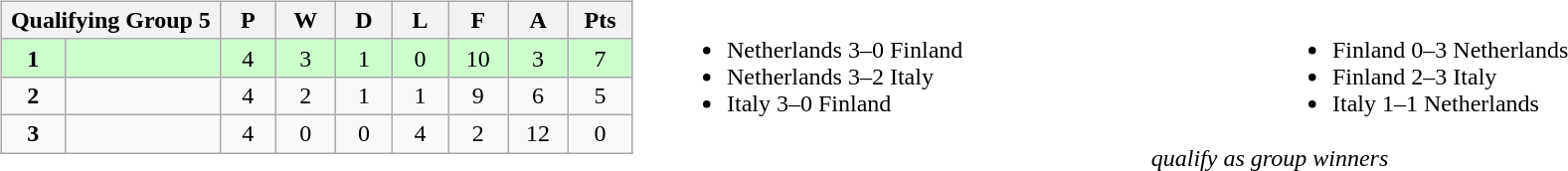<table width=100%>
<tr>
<td valign="top" width="440"><br><table class="wikitable">
<tr>
<th colspan="2">Qualifying Group 5</th>
<th rowspan="1">P</th>
<th rowspan="1">W</th>
<th colspan="1">D</th>
<th colspan="1">L</th>
<th colspan="1">F</th>
<th colspan="1">A</th>
<th colspan="1">Pts</th>
</tr>
<tr style="background:#ccffcc;">
<td align=center width="50"><strong>1</strong></td>
<td width="150"><strong></strong></td>
<td align=center width="50">4</td>
<td align=center width="50">3</td>
<td align=center width="50">1</td>
<td align=center width="50">0</td>
<td align=center width="50">10</td>
<td align=center width="50">3</td>
<td align=center width="50">7</td>
</tr>
<tr>
<td align=center><strong>2</strong></td>
<td></td>
<td align=center>4</td>
<td align=center>2</td>
<td align=center>1</td>
<td align=center>1</td>
<td align=center>9</td>
<td align=center>6</td>
<td align=center>5</td>
</tr>
<tr>
<td align=center><strong>3</strong></td>
<td></td>
<td align=center>4</td>
<td align=center>0</td>
<td align=center>0</td>
<td align=center>4</td>
<td align=center>2</td>
<td align=center>12</td>
<td align=center>0</td>
</tr>
</table>
</td>
<td valign="middle" align="center"><br><table width=100%>
<tr>
<td valign="middle" align=left width=50%><br><ul><li>Netherlands 3–0 Finland</li><li>Netherlands 3–2 Italy</li><li>Italy 3–0 Finland</li></ul></td>
<td valign="middle" align=left width=50%><br><ul><li>Finland 0–3 Netherlands</li><li>Finland 2–3 Italy</li><li>Italy 1–1 Netherlands</li></ul></td>
</tr>
</table>
<em> qualify as group winners</em></td>
</tr>
</table>
